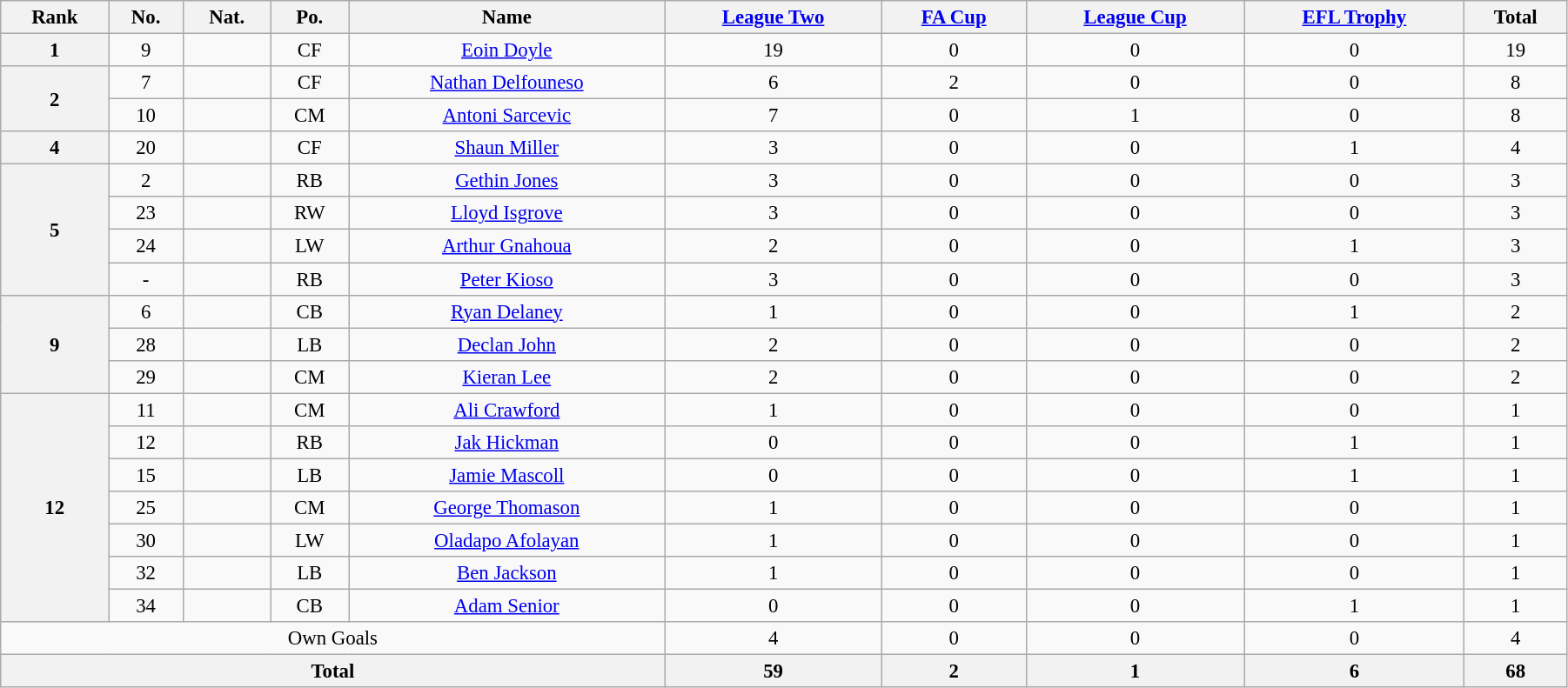<table class="wikitable" style="text-align:center; font-size:95%; width:95%;">
<tr>
<th>Rank</th>
<th>No.</th>
<th>Nat.</th>
<th>Po.</th>
<th>Name</th>
<th><a href='#'>League Two</a></th>
<th><a href='#'>FA Cup</a></th>
<th><a href='#'>League Cup</a></th>
<th><a href='#'>EFL Trophy</a></th>
<th>Total</th>
</tr>
<tr>
<th rowspan=1>1</th>
<td>9</td>
<td></td>
<td>CF</td>
<td><a href='#'>Eoin Doyle</a></td>
<td>19</td>
<td>0</td>
<td>0</td>
<td>0</td>
<td>19</td>
</tr>
<tr>
<th rowspan=2>2</th>
<td>7</td>
<td></td>
<td>CF</td>
<td><a href='#'>Nathan Delfouneso</a></td>
<td>6</td>
<td>2</td>
<td>0</td>
<td>0</td>
<td>8</td>
</tr>
<tr>
<td>10</td>
<td></td>
<td>CM</td>
<td><a href='#'>Antoni Sarcevic</a></td>
<td>7</td>
<td>0</td>
<td>1</td>
<td>0</td>
<td>8</td>
</tr>
<tr>
<th rowspan=1>4</th>
<td>20</td>
<td></td>
<td>CF</td>
<td><a href='#'>Shaun Miller</a></td>
<td>3</td>
<td>0</td>
<td>0</td>
<td>1</td>
<td>4</td>
</tr>
<tr>
<th rowspan=4>5</th>
<td>2</td>
<td></td>
<td>RB</td>
<td><a href='#'>Gethin Jones</a></td>
<td>3</td>
<td>0</td>
<td>0</td>
<td>0</td>
<td>3</td>
</tr>
<tr>
<td>23</td>
<td></td>
<td>RW</td>
<td><a href='#'>Lloyd Isgrove</a></td>
<td>3</td>
<td>0</td>
<td>0</td>
<td>0</td>
<td>3</td>
</tr>
<tr>
<td>24</td>
<td></td>
<td>LW</td>
<td><a href='#'>Arthur Gnahoua</a></td>
<td>2</td>
<td>0</td>
<td>0</td>
<td>1</td>
<td>3</td>
</tr>
<tr>
<td>-</td>
<td></td>
<td>RB</td>
<td><a href='#'>Peter Kioso</a></td>
<td>3</td>
<td>0</td>
<td>0</td>
<td>0</td>
<td>3</td>
</tr>
<tr>
<th rowspan=3>9</th>
<td>6</td>
<td></td>
<td>CB</td>
<td><a href='#'>Ryan Delaney</a></td>
<td>1</td>
<td>0</td>
<td>0</td>
<td>1</td>
<td>2</td>
</tr>
<tr>
<td>28</td>
<td></td>
<td>LB</td>
<td><a href='#'>Declan John</a></td>
<td>2</td>
<td>0</td>
<td>0</td>
<td>0</td>
<td>2</td>
</tr>
<tr>
<td>29</td>
<td></td>
<td>CM</td>
<td><a href='#'>Kieran Lee</a></td>
<td>2</td>
<td>0</td>
<td>0</td>
<td>0</td>
<td>2</td>
</tr>
<tr>
<th rowspan=7>12</th>
<td>11</td>
<td></td>
<td>CM</td>
<td><a href='#'>Ali Crawford</a></td>
<td>1</td>
<td>0</td>
<td>0</td>
<td>0</td>
<td>1</td>
</tr>
<tr>
<td>12</td>
<td></td>
<td>RB</td>
<td><a href='#'>Jak Hickman</a></td>
<td>0</td>
<td>0</td>
<td>0</td>
<td>1</td>
<td>1</td>
</tr>
<tr>
<td>15</td>
<td></td>
<td>LB</td>
<td><a href='#'>Jamie Mascoll</a></td>
<td>0</td>
<td>0</td>
<td>0</td>
<td>1</td>
<td>1</td>
</tr>
<tr>
<td>25</td>
<td></td>
<td>CM</td>
<td><a href='#'>George Thomason</a></td>
<td>1</td>
<td>0</td>
<td>0</td>
<td>0</td>
<td>1</td>
</tr>
<tr>
<td>30</td>
<td></td>
<td>LW</td>
<td><a href='#'>Oladapo Afolayan</a></td>
<td>1</td>
<td>0</td>
<td>0</td>
<td>0</td>
<td>1</td>
</tr>
<tr>
<td>32</td>
<td></td>
<td>LB</td>
<td><a href='#'>Ben Jackson</a></td>
<td>1</td>
<td>0</td>
<td>0</td>
<td>0</td>
<td>1</td>
</tr>
<tr>
<td>34</td>
<td></td>
<td>CB</td>
<td><a href='#'>Adam Senior</a></td>
<td>0</td>
<td>0</td>
<td>0</td>
<td>1</td>
<td>1</td>
</tr>
<tr>
<td colspan=5>Own Goals</td>
<td>4</td>
<td>0</td>
<td>0</td>
<td>0</td>
<td>4</td>
</tr>
<tr>
<th colspan=5>Total</th>
<th>59</th>
<th>2</th>
<th>1</th>
<th>6</th>
<th>68</th>
</tr>
</table>
